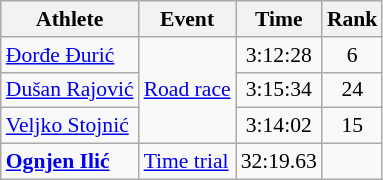<table class=wikitable style="font-size:90%">
<tr>
<th>Athlete</th>
<th>Event</th>
<th>Time</th>
<th>Rank</th>
</tr>
<tr align=center>
<td align=left><a href='#'>Đorđe Đurić</a></td>
<td align=left rowspan=3><a href='#'>Road race</a></td>
<td>3:12:28</td>
<td>6</td>
</tr>
<tr align=center>
<td align=left><a href='#'>Dušan Rajović</a></td>
<td>3:15:34</td>
<td>24</td>
</tr>
<tr align=center>
<td align=left><a href='#'>Veljko Stojnić</a></td>
<td>3:14:02</td>
<td>15</td>
</tr>
<tr align=center>
<td align=left><strong><a href='#'>Ognjen Ilić</a></strong></td>
<td align=left><a href='#'>Time trial</a></td>
<td>32:19.63</td>
<td></td>
</tr>
</table>
